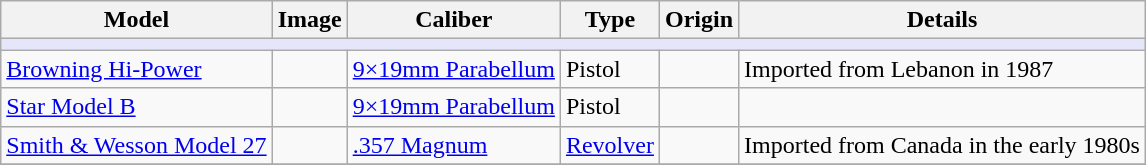<table class="wikitable">
<tr>
<th>Model</th>
<th>Image</th>
<th>Caliber</th>
<th>Type</th>
<th>Origin</th>
<th>Details</th>
</tr>
<tr>
<th colspan="7" style="background: lavender;"></th>
</tr>
<tr>
<td><a href='#'>Browning Hi-Power</a></td>
<td></td>
<td><a href='#'>9×19mm Parabellum</a></td>
<td>Pistol</td>
<td></td>
<td>Imported from Lebanon in 1987 </td>
</tr>
<tr>
<td><a href='#'>Star Model B</a></td>
<td></td>
<td><a href='#'>9×19mm Parabellum</a></td>
<td>Pistol</td>
<td></td>
<td></td>
</tr>
<tr>
<td><a href='#'>Smith & Wesson Model 27</a></td>
<td></td>
<td><a href='#'>.357 Magnum</a></td>
<td><a href='#'>Revolver</a></td>
<td></td>
<td>Imported from Canada in the early 1980s</td>
</tr>
<tr>
</tr>
</table>
